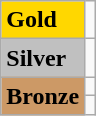<table class="wikitable">
<tr>
<td bgcolor="gold"><strong>Gold</strong></td>
<td></td>
</tr>
<tr>
<td bgcolor="silver"><strong>Silver</strong></td>
<td></td>
</tr>
<tr>
<td rowspan="2" bgcolor="#cc9966"><strong>Bronze</strong></td>
<td></td>
</tr>
<tr>
<td></td>
</tr>
</table>
